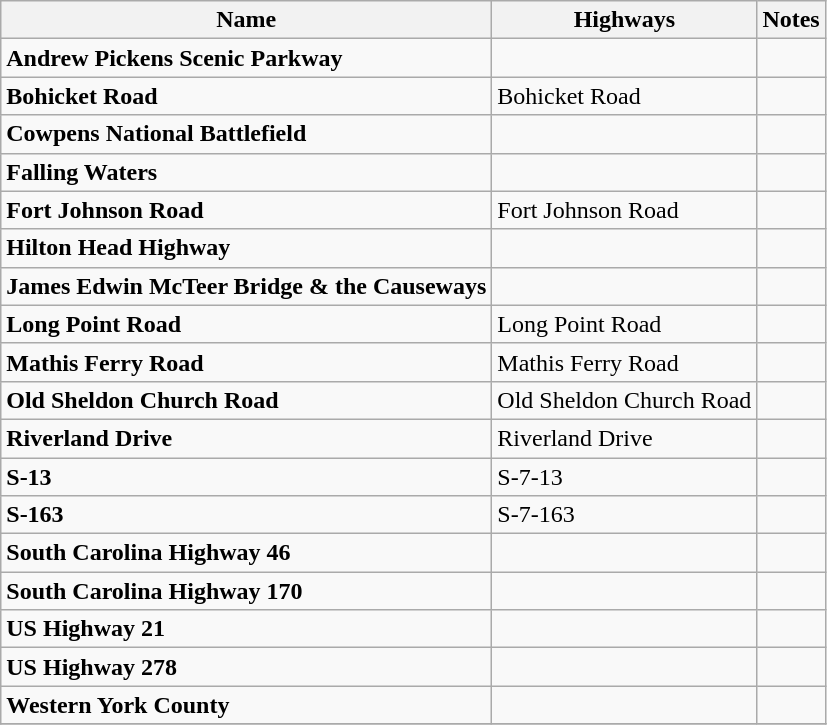<table class="wikitable sortable">
<tr>
<th>Name</th>
<th>Highways</th>
<th>Notes</th>
</tr>
<tr>
<td><strong>Andrew Pickens Scenic Parkway</strong></td>
<td></td>
<td></td>
</tr>
<tr>
<td><strong>Bohicket Road</strong></td>
<td>Bohicket Road</td>
<td></td>
</tr>
<tr>
<td><strong>Cowpens National Battlefield</strong></td>
<td></td>
<td></td>
</tr>
<tr>
<td><strong>Falling Waters</strong></td>
<td></td>
<td></td>
</tr>
<tr>
<td><strong>Fort Johnson Road</strong></td>
<td>Fort Johnson Road</td>
<td></td>
</tr>
<tr>
<td><strong>Hilton Head Highway</strong></td>
<td></td>
<td></td>
</tr>
<tr>
<td><strong>James Edwin McTeer Bridge & the Causeways</strong></td>
<td></td>
<td></td>
</tr>
<tr>
<td><strong>Long Point Road</strong></td>
<td>Long Point Road</td>
<td></td>
</tr>
<tr>
<td><strong>Mathis Ferry Road</strong></td>
<td>Mathis Ferry Road</td>
<td></td>
</tr>
<tr>
<td><strong>Old Sheldon Church Road</strong></td>
<td>Old Sheldon Church Road</td>
<td></td>
</tr>
<tr>
<td><strong>Riverland Drive</strong></td>
<td>Riverland Drive</td>
<td></td>
</tr>
<tr>
<td><strong>S-13</strong></td>
<td>S-7-13</td>
<td></td>
</tr>
<tr>
<td><strong>S-163</strong></td>
<td>S-7-163</td>
<td></td>
</tr>
<tr>
<td><strong>South Carolina Highway 46</strong></td>
<td></td>
<td></td>
</tr>
<tr>
<td><strong>South Carolina Highway 170</strong></td>
<td></td>
<td></td>
</tr>
<tr>
<td><strong>US Highway 21</strong></td>
<td></td>
<td></td>
</tr>
<tr>
<td><strong>US Highway 278</strong></td>
<td></td>
<td></td>
</tr>
<tr>
<td><strong>Western York County</strong></td>
<td></td>
<td></td>
</tr>
<tr>
</tr>
</table>
